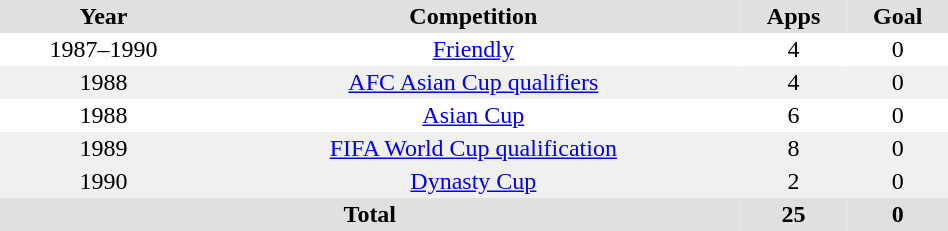<table border="0" cellpadding="2" cellspacing="0" style="width:50%;">
<tr style="text-align:center; background:#e0e0e0;">
<th>Year</th>
<th>Competition</th>
<th>Apps</th>
<th>Goal</th>
</tr>
<tr style="text-align:center;">
<td>1987–1990</td>
<td><a href='#'>Friendly</a></td>
<td>4</td>
<td>0</td>
</tr>
<tr style="text-align:center; background:#f0f0f0;">
<td>1988</td>
<td><a href='#'>AFC Asian Cup qualifiers</a></td>
<td>4</td>
<td>0</td>
</tr>
<tr style="text-align:center;">
<td>1988</td>
<td><a href='#'>Asian Cup</a></td>
<td>6</td>
<td>0</td>
</tr>
<tr style="text-align:center; background:#f0f0f0;">
<td>1989</td>
<td><a href='#'>FIFA World Cup qualification</a></td>
<td>8</td>
<td>0</td>
</tr>
<tr style="text-align:center; background:#f0f0f0;">
<td>1990</td>
<td><a href='#'>Dynasty Cup</a></td>
<td>2</td>
<td>0</td>
</tr>
<tr style="text-align:center; background:#e0e0e0;">
<th colspan="2">Total</th>
<th style="text-align:center;">25</th>
<th style="text-align:center;">0</th>
</tr>
</table>
